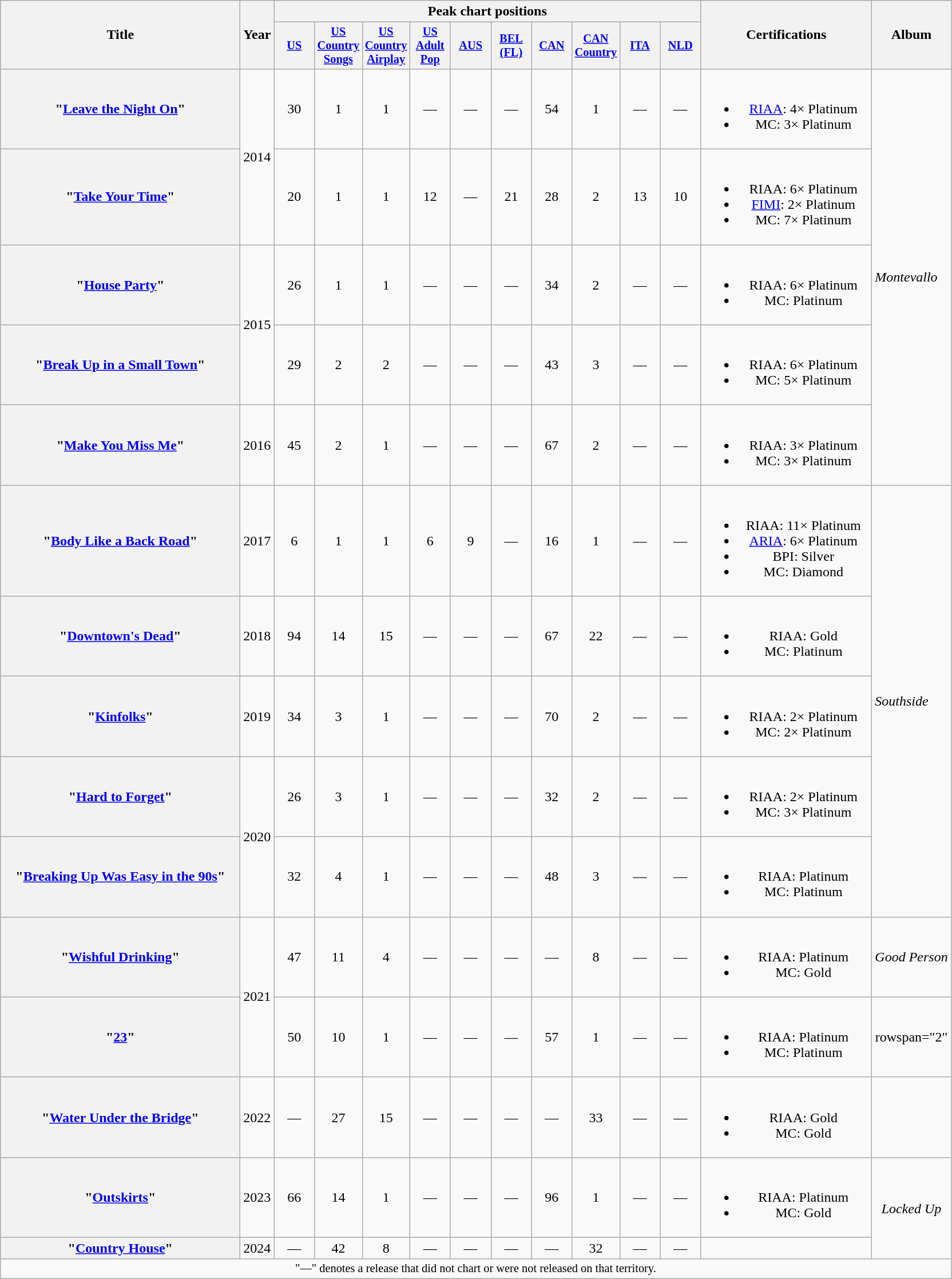<table class="wikitable plainrowheaders" style="text-align:center;">
<tr>
<th scope="col" rowspan="2" style="width:17em;">Title</th>
<th scope="col" rowspan="2">Year</th>
<th scope="col" colspan="10">Peak chart positions</th>
<th scope="col" rowspan="2" style="width:12em;">Certifications</th>
<th scope="col" rowspan="2">Album</th>
</tr>
<tr>
<th scope="col" style="width:3em;font-size:85%;"><a href='#'>US</a><br></th>
<th scope="col" style="width:3em;font-size:85%;"><a href='#'>US Country Songs</a><br></th>
<th scope="col" style="width:3em;font-size:85%;"><a href='#'>US Country Airplay</a><br></th>
<th scope="col" style="width:3em;font-size:85%;"><a href='#'>US Adult Pop</a><br></th>
<th scope="col" style="width:3em;font-size:85%;"><a href='#'>AUS</a><br></th>
<th scope="col" style="width:3em;font-size:85%;"><a href='#'>BEL<br>(FL)</a><br></th>
<th scope="col" style="width:3em;font-size:85%;"><a href='#'>CAN</a><br></th>
<th scope="col" style="width:3em;font-size:85%;"><a href='#'>CAN Country</a><br></th>
<th scope="col" style="width:3em;font-size:85%;"><a href='#'>ITA</a><br></th>
<th scope="col" style="width:3em;font-size:85%;"><a href='#'>NLD</a><br></th>
</tr>
<tr>
<th scope="row">"<a href='#'>Leave the Night On</a>"</th>
<td rowspan="2">2014</td>
<td>30</td>
<td>1</td>
<td>1</td>
<td>—</td>
<td>—</td>
<td>—</td>
<td>54</td>
<td>1</td>
<td>—</td>
<td>—</td>
<td><br><ul><li><a href='#'>RIAA</a>: 4× Platinum</li><li>MC: 3× Platinum</li></ul></td>
<td rowspan="5" style="text-align:left;"><em>Montevallo</em></td>
</tr>
<tr>
<th scope="row">"<a href='#'>Take Your Time</a>"</th>
<td>20</td>
<td>1</td>
<td>1</td>
<td>12</td>
<td>—</td>
<td>21</td>
<td>28</td>
<td>2</td>
<td>13</td>
<td>10</td>
<td><br><ul><li>RIAA: 6× Platinum</li><li><a href='#'>FIMI</a>: 2× Platinum</li><li>MC: 7× Platinum</li></ul></td>
</tr>
<tr>
<th scope="row">"<a href='#'>House Party</a>"</th>
<td rowspan="2">2015</td>
<td>26</td>
<td>1</td>
<td>1</td>
<td>—</td>
<td>—</td>
<td>—</td>
<td>34</td>
<td>2</td>
<td>—</td>
<td>—</td>
<td><br><ul><li>RIAA: 6× Platinum</li><li>MC: Platinum</li></ul></td>
</tr>
<tr>
<th scope="row">"<a href='#'>Break Up in a Small Town</a>"</th>
<td>29</td>
<td>2</td>
<td>2</td>
<td>—</td>
<td>—</td>
<td>—</td>
<td>43</td>
<td>3</td>
<td>—</td>
<td>—</td>
<td><br><ul><li>RIAA: 6× Platinum</li><li>MC: 5× Platinum</li></ul></td>
</tr>
<tr>
<th scope="row">"<a href='#'>Make You Miss Me</a>"</th>
<td>2016</td>
<td>45</td>
<td>2</td>
<td>1</td>
<td>—</td>
<td>—</td>
<td>—</td>
<td>67</td>
<td>2</td>
<td>—</td>
<td>—</td>
<td><br><ul><li>RIAA: 3× Platinum</li><li>MC: 3× Platinum</li></ul></td>
</tr>
<tr>
<th scope="row">"<a href='#'>Body Like a Back Road</a>"</th>
<td>2017</td>
<td>6</td>
<td>1</td>
<td>1</td>
<td>6</td>
<td>9</td>
<td>—</td>
<td>16</td>
<td>1</td>
<td>—</td>
<td>—</td>
<td><br><ul><li>RIAA: 11× Platinum</li><li><a href='#'>ARIA</a>: 6× Platinum</li><li>BPI: Silver</li><li>MC: Diamond</li></ul></td>
<td rowspan="5" style="text-align:left;"><em>Southside</em></td>
</tr>
<tr>
<th scope="row">"<a href='#'>Downtown's Dead</a>"</th>
<td>2018</td>
<td>94</td>
<td>14</td>
<td>15</td>
<td>—</td>
<td>—</td>
<td>—</td>
<td>67</td>
<td>22</td>
<td>—</td>
<td>—</td>
<td><br><ul><li>RIAA: Gold</li><li>MC: Platinum</li></ul></td>
</tr>
<tr>
<th scope="row">"<a href='#'>Kinfolks</a>"</th>
<td>2019</td>
<td>34</td>
<td>3</td>
<td>1</td>
<td>—</td>
<td>—</td>
<td>—</td>
<td>70</td>
<td>2</td>
<td>—</td>
<td>—</td>
<td><br><ul><li>RIAA: 2× Platinum</li><li>MC: 2× Platinum</li></ul></td>
</tr>
<tr>
<th scope="row">"<a href='#'>Hard to Forget</a>"</th>
<td rowspan="2">2020</td>
<td>26</td>
<td>3</td>
<td>1</td>
<td>—</td>
<td>—</td>
<td>—</td>
<td>32</td>
<td>2</td>
<td>—</td>
<td>—</td>
<td><br><ul><li>RIAA: 2× Platinum</li><li>MC: 3× Platinum</li></ul></td>
</tr>
<tr>
<th scope="row">"<a href='#'>Breaking Up Was Easy in the 90s</a>"</th>
<td>32</td>
<td>4</td>
<td>1</td>
<td>—</td>
<td>—</td>
<td>—</td>
<td>48</td>
<td>3</td>
<td>—</td>
<td>—</td>
<td><br><ul><li>RIAA: Platinum</li><li>MC: Platinum</li></ul></td>
</tr>
<tr>
<th scope="row">"<a href='#'>Wishful Drinking</a>"<br></th>
<td rowspan="2">2021</td>
<td>47</td>
<td>11</td>
<td>4</td>
<td>—</td>
<td>—</td>
<td>—</td>
<td>—</td>
<td>8</td>
<td>—</td>
<td>—</td>
<td><br><ul><li>RIAA: Platinum</li><li>MC: Gold</li></ul></td>
<td><em>Good Person</em></td>
</tr>
<tr>
<th scope="row">"<a href='#'>23</a>"</th>
<td>50</td>
<td>10</td>
<td>1</td>
<td>—</td>
<td>—</td>
<td>—</td>
<td>57</td>
<td>1</td>
<td>—</td>
<td>—</td>
<td><br><ul><li>RIAA: Platinum</li><li>MC: Platinum</li></ul></td>
<td>rowspan="2" </td>
</tr>
<tr>
<th scope="row">"<a href='#'>Water Under the Bridge</a>"</th>
<td>2022</td>
<td>—</td>
<td>27</td>
<td>15</td>
<td>—</td>
<td>—</td>
<td>—</td>
<td>—</td>
<td>33</td>
<td>—</td>
<td>—</td>
<td><br><ul><li>RIAA: Gold</li><li>MC: Gold</li></ul></td>
</tr>
<tr>
<th scope="row">"<a href='#'>Outskirts</a>"</th>
<td>2023</td>
<td>66</td>
<td>14</td>
<td>1</td>
<td>—</td>
<td>—</td>
<td>—</td>
<td>96</td>
<td>1</td>
<td>—</td>
<td>—</td>
<td><br><ul><li>RIAA: Platinum</li><li>MC: Gold</li></ul></td>
<td rowspan="2"><em>Locked Up</em></td>
</tr>
<tr>
<th scope="row">"<a href='#'>Country House</a>"</th>
<td>2024</td>
<td>—</td>
<td>42</td>
<td>8</td>
<td>—</td>
<td>—</td>
<td>—</td>
<td>—</td>
<td>32</td>
<td>—</td>
<td>—</td>
<td></td>
</tr>
<tr>
<td colspan="15" style="font-size:85%">"—" denotes a release that did not chart or were not released on that territory.</td>
</tr>
</table>
